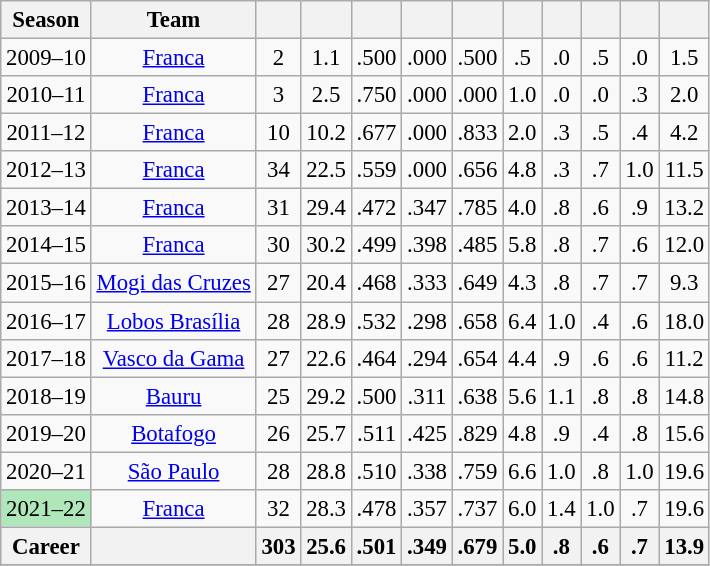<table class="wikitable sortable" style="font-size:95%; text-align:center;">
<tr>
<th>Season</th>
<th>Team</th>
<th></th>
<th></th>
<th></th>
<th></th>
<th></th>
<th></th>
<th></th>
<th></th>
<th></th>
<th></th>
</tr>
<tr>
<td>2009–10</td>
<td><a href='#'>Franca</a></td>
<td>2</td>
<td>1.1</td>
<td>.500</td>
<td>.000</td>
<td>.500</td>
<td>.5</td>
<td>.0</td>
<td>.5</td>
<td>.0</td>
<td>1.5</td>
</tr>
<tr>
<td>2010–11</td>
<td><a href='#'>Franca</a></td>
<td>3</td>
<td>2.5</td>
<td>.750</td>
<td>.000</td>
<td>.000</td>
<td>1.0</td>
<td>.0</td>
<td>.0</td>
<td>.3</td>
<td>2.0</td>
</tr>
<tr>
<td>2011–12</td>
<td><a href='#'>Franca</a></td>
<td>10</td>
<td>10.2</td>
<td>.677</td>
<td>.000</td>
<td>.833</td>
<td>2.0</td>
<td>.3</td>
<td>.5</td>
<td>.4</td>
<td>4.2</td>
</tr>
<tr>
<td>2012–13</td>
<td><a href='#'>Franca</a></td>
<td>34</td>
<td>22.5</td>
<td>.559</td>
<td>.000</td>
<td>.656</td>
<td>4.8</td>
<td>.3</td>
<td>.7</td>
<td>1.0</td>
<td>11.5</td>
</tr>
<tr>
<td>2013–14</td>
<td><a href='#'>Franca</a></td>
<td>31</td>
<td>29.4</td>
<td>.472</td>
<td>.347</td>
<td>.785</td>
<td>4.0</td>
<td>.8</td>
<td>.6</td>
<td>.9</td>
<td>13.2</td>
</tr>
<tr>
<td>2014–15</td>
<td><a href='#'>Franca</a></td>
<td>30</td>
<td>30.2</td>
<td>.499</td>
<td>.398</td>
<td>.485</td>
<td>5.8</td>
<td>.8</td>
<td>.7</td>
<td>.6</td>
<td>12.0</td>
</tr>
<tr>
<td>2015–16</td>
<td><a href='#'>Mogi das Cruzes</a></td>
<td>27</td>
<td>20.4</td>
<td>.468</td>
<td>.333</td>
<td>.649</td>
<td>4.3</td>
<td>.8</td>
<td>.7</td>
<td>.7</td>
<td>9.3</td>
</tr>
<tr>
<td>2016–17</td>
<td><a href='#'>Lobos Brasília</a></td>
<td>28</td>
<td>28.9</td>
<td>.532</td>
<td>.298</td>
<td>.658</td>
<td>6.4</td>
<td>1.0</td>
<td>.4</td>
<td>.6</td>
<td>18.0</td>
</tr>
<tr>
<td>2017–18</td>
<td><a href='#'>Vasco da Gama</a></td>
<td>27</td>
<td>22.6</td>
<td>.464</td>
<td>.294</td>
<td>.654</td>
<td>4.4</td>
<td>.9</td>
<td>.6</td>
<td>.6</td>
<td>11.2</td>
</tr>
<tr>
<td>2018–19</td>
<td><a href='#'>Bauru</a></td>
<td>25</td>
<td>29.2</td>
<td>.500</td>
<td>.311</td>
<td>.638</td>
<td>5.6</td>
<td>1.1</td>
<td>.8</td>
<td>.8</td>
<td>14.8</td>
</tr>
<tr>
<td>2019–20</td>
<td><a href='#'>Botafogo</a></td>
<td>26</td>
<td>25.7</td>
<td>.511</td>
<td>.425</td>
<td>.829</td>
<td>4.8</td>
<td>.9</td>
<td>.4</td>
<td>.8</td>
<td>15.6</td>
</tr>
<tr>
<td>2020–21</td>
<td><a href='#'>São Paulo</a></td>
<td>28</td>
<td>28.8</td>
<td>.510</td>
<td>.338</td>
<td>.759</td>
<td>6.6</td>
<td>1.0</td>
<td>.8</td>
<td>1.0</td>
<td>19.6</td>
</tr>
<tr>
<td style="text-align:center;background:#afe6ba;">2021–22</td>
<td><a href='#'>Franca</a></td>
<td>32</td>
<td>28.3</td>
<td>.478</td>
<td>.357</td>
<td>.737</td>
<td>6.0</td>
<td>1.4</td>
<td>1.0</td>
<td>.7</td>
<td>19.6</td>
</tr>
<tr>
<th><strong>Career</strong></th>
<th></th>
<th>303</th>
<th>25.6</th>
<th>.501</th>
<th>.349</th>
<th>.679</th>
<th>5.0</th>
<th>.8</th>
<th>.6</th>
<th>.7</th>
<th>13.9</th>
</tr>
<tr>
</tr>
</table>
